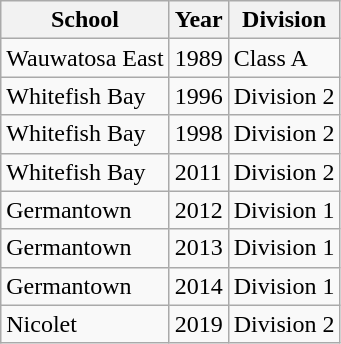<table class="wikitable">
<tr>
<th>School</th>
<th>Year</th>
<th>Division</th>
</tr>
<tr>
<td>Wauwatosa East</td>
<td>1989</td>
<td>Class A</td>
</tr>
<tr>
<td>Whitefish Bay</td>
<td>1996</td>
<td>Division 2</td>
</tr>
<tr>
<td>Whitefish Bay</td>
<td>1998</td>
<td>Division 2</td>
</tr>
<tr>
<td>Whitefish Bay</td>
<td>2011</td>
<td>Division 2</td>
</tr>
<tr>
<td>Germantown</td>
<td>2012</td>
<td>Division 1</td>
</tr>
<tr>
<td>Germantown</td>
<td>2013</td>
<td>Division 1</td>
</tr>
<tr>
<td>Germantown</td>
<td>2014</td>
<td>Division 1</td>
</tr>
<tr>
<td>Nicolet</td>
<td>2019</td>
<td>Division 2</td>
</tr>
</table>
